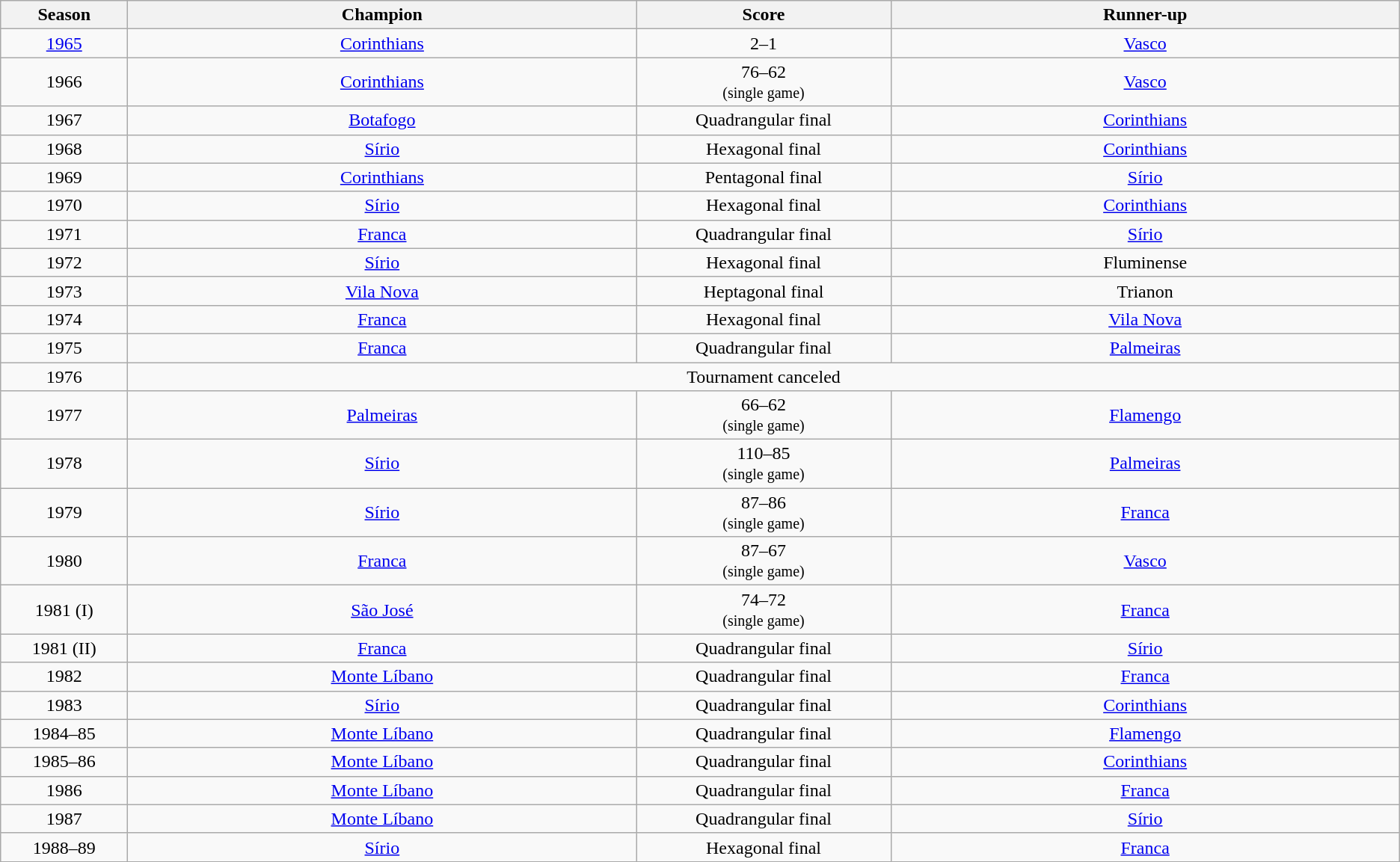<table class="wikitable" style="text-align: center;">
<tr>
<th width="5%">Season</th>
<th width="20%">Champion</th>
<th width="10%">Score</th>
<th width="20%">Runner-up</th>
</tr>
<tr>
<td><a href='#'>1965</a></td>
<td> <a href='#'>Corinthians</a></td>
<td>2–1</td>
<td> <a href='#'>Vasco</a></td>
</tr>
<tr>
<td>1966</td>
<td> <a href='#'>Corinthians</a></td>
<td>76–62<br><small>(single game)</small></td>
<td> <a href='#'>Vasco</a></td>
</tr>
<tr>
<td>1967</td>
<td> <a href='#'>Botafogo</a></td>
<td>Quadrangular final</td>
<td> <a href='#'>Corinthians</a></td>
</tr>
<tr>
<td>1968</td>
<td> <a href='#'>Sírio</a></td>
<td>Hexagonal final</td>
<td> <a href='#'>Corinthians</a></td>
</tr>
<tr>
<td>1969</td>
<td> <a href='#'>Corinthians</a></td>
<td>Pentagonal final</td>
<td> <a href='#'>Sírio</a></td>
</tr>
<tr>
<td>1970</td>
<td> <a href='#'>Sírio</a></td>
<td>Hexagonal final</td>
<td> <a href='#'>Corinthians</a></td>
</tr>
<tr>
<td>1971</td>
<td> <a href='#'>Franca</a></td>
<td>Quadrangular final</td>
<td> <a href='#'>Sírio</a></td>
</tr>
<tr>
<td>1972</td>
<td> <a href='#'>Sírio</a></td>
<td>Hexagonal final</td>
<td> Fluminense</td>
</tr>
<tr>
<td>1973</td>
<td> <a href='#'>Vila Nova</a></td>
<td>Heptagonal final</td>
<td> Trianon</td>
</tr>
<tr>
<td>1974</td>
<td> <a href='#'>Franca</a></td>
<td>Hexagonal final</td>
<td> <a href='#'>Vila Nova</a></td>
</tr>
<tr>
<td>1975</td>
<td> <a href='#'>Franca</a></td>
<td>Quadrangular final</td>
<td> <a href='#'>Palmeiras</a></td>
</tr>
<tr>
<td>1976</td>
<td colspan="3">Tournament canceled</td>
</tr>
<tr>
<td>1977</td>
<td> <a href='#'>Palmeiras</a></td>
<td>66–62<br><small>(single game)</small></td>
<td> <a href='#'>Flamengo</a></td>
</tr>
<tr>
<td>1978</td>
<td> <a href='#'>Sírio</a></td>
<td>110–85<br><small>(single game)</small></td>
<td> <a href='#'>Palmeiras</a></td>
</tr>
<tr>
<td>1979</td>
<td> <a href='#'>Sírio</a></td>
<td>87–86<br><small>(single game)</small></td>
<td> <a href='#'>Franca</a></td>
</tr>
<tr>
<td>1980</td>
<td> <a href='#'>Franca</a></td>
<td>87–67<br><small>(single game)</small></td>
<td> <a href='#'>Vasco</a></td>
</tr>
<tr>
<td>1981 (I)</td>
<td> <a href='#'>São José</a></td>
<td>74–72<br><small>(single game)</small></td>
<td> <a href='#'>Franca</a></td>
</tr>
<tr>
<td>1981 (II)</td>
<td> <a href='#'>Franca</a></td>
<td>Quadrangular final</td>
<td> <a href='#'>Sírio</a></td>
</tr>
<tr>
<td>1982</td>
<td> <a href='#'>Monte Líbano</a></td>
<td>Quadrangular final</td>
<td> <a href='#'>Franca</a></td>
</tr>
<tr>
<td>1983</td>
<td> <a href='#'>Sírio</a></td>
<td>Quadrangular final</td>
<td> <a href='#'>Corinthians</a></td>
</tr>
<tr>
<td>1984–85</td>
<td> <a href='#'>Monte Líbano</a></td>
<td>Quadrangular final</td>
<td> <a href='#'>Flamengo</a></td>
</tr>
<tr>
<td>1985–86</td>
<td> <a href='#'>Monte Líbano</a></td>
<td>Quadrangular final</td>
<td> <a href='#'>Corinthians</a></td>
</tr>
<tr>
<td>1986</td>
<td> <a href='#'>Monte Líbano</a></td>
<td>Quadrangular final</td>
<td> <a href='#'>Franca</a></td>
</tr>
<tr>
<td>1987</td>
<td> <a href='#'>Monte Líbano</a></td>
<td>Quadrangular final</td>
<td> <a href='#'>Sírio</a></td>
</tr>
<tr>
<td>1988–89</td>
<td> <a href='#'>Sírio</a></td>
<td>Hexagonal final</td>
<td> <a href='#'>Franca</a></td>
</tr>
</table>
